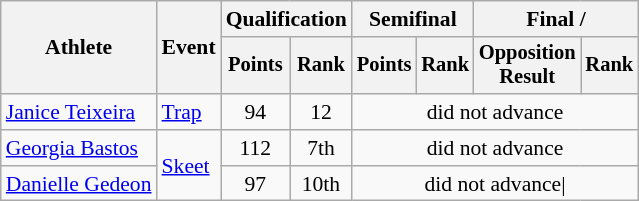<table class=wikitable style=font-size:90%;text-align:center>
<tr>
<th rowspan=2>Athlete</th>
<th rowspan=2>Event</th>
<th colspan=2>Qualification</th>
<th colspan=2>Semifinal</th>
<th colspan=2>Final / </th>
</tr>
<tr style=font-size:95%>
<th>Points</th>
<th>Rank</th>
<th>Points</th>
<th>Rank</th>
<th>Opposition<br>Result</th>
<th>Rank</th>
</tr>
<tr>
<td align=left><a href='#'>Janice Teixeira</a></td>
<td align=left><a href='#'>Trap</a></td>
<td>94</td>
<td>12</td>
<td align=center colspan=4>did not advance</td>
</tr>
<tr>
<td align=left><a href='#'>Georgia Bastos</a></td>
<td align=left rowspan=2><a href='#'>Skeet</a></td>
<td>112</td>
<td>7th</td>
<td align=center colspan=4>did not advance</td>
</tr>
<tr>
<td align=left><a href='#'>Danielle Gedeon</a></td>
<td>97</td>
<td>10th</td>
<td align=center colspan=4>did not advance|</td>
</tr>
</table>
